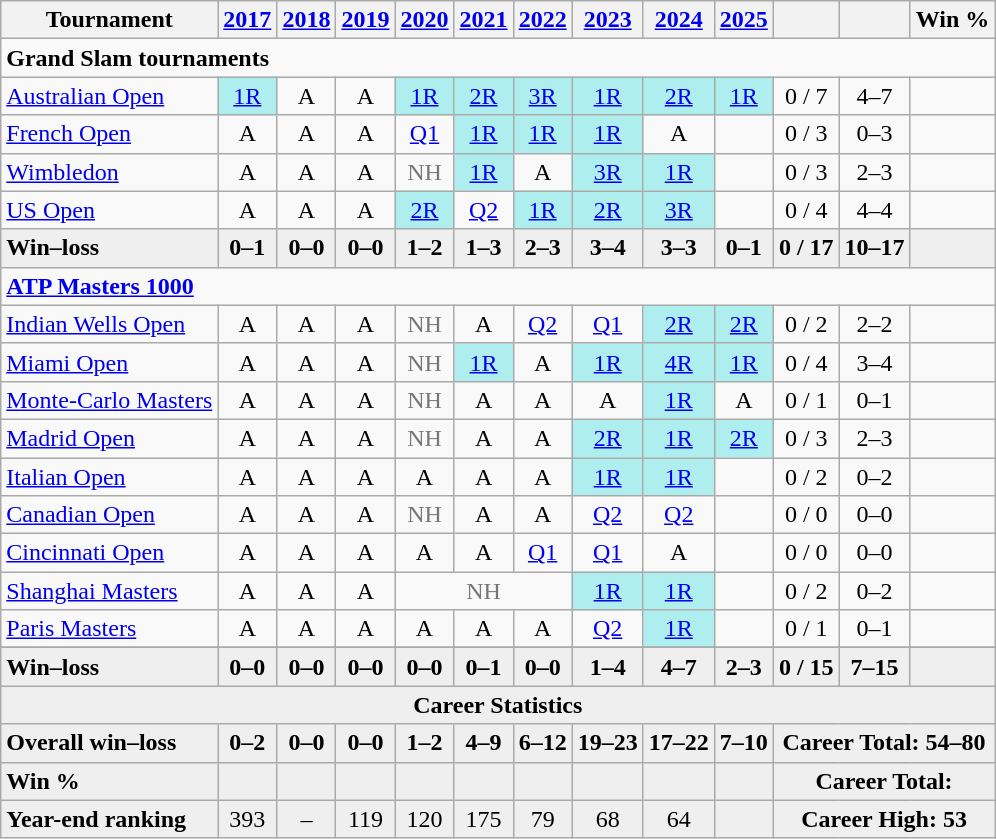<table class=wikitable nowrap style=text-align:center>
<tr>
<th>Tournament</th>
<th><a href='#'>2017</a></th>
<th><a href='#'>2018</a></th>
<th><a href='#'>2019</a></th>
<th><a href='#'>2020</a></th>
<th><a href='#'>2021</a></th>
<th><a href='#'>2022</a></th>
<th><a href='#'>2023</a></th>
<th><a href='#'>2024</a></th>
<th><a href='#'>2025</a></th>
<th></th>
<th></th>
<th>Win %</th>
</tr>
<tr>
<td colspan="13" align="left"><strong>Grand Slam tournaments</strong></td>
</tr>
<tr>
<td align=left><a href='#'>Australian Open</a></td>
<td style=background:#afeeee><a href='#'>1R</a></td>
<td>A</td>
<td>A</td>
<td style=background:#afeeee><a href='#'>1R</a></td>
<td style=background:#afeeee><a href='#'>2R</a></td>
<td style=background:#afeeee><a href='#'>3R</a></td>
<td style=background:#afeeee><a href='#'>1R</a></td>
<td style=background:#afeeee><a href='#'>2R</a></td>
<td style=background:#afeeee><a href='#'>1R</a></td>
<td>0 / 7</td>
<td>4–7</td>
<td></td>
</tr>
<tr>
<td align=left><a href='#'>French Open</a></td>
<td>A</td>
<td>A</td>
<td>A</td>
<td><a href='#'>Q1</a></td>
<td style=background:#afeeee><a href='#'>1R</a></td>
<td style=background:#afeeee><a href='#'>1R</a></td>
<td style=background:#afeeee><a href='#'>1R</a></td>
<td>A</td>
<td></td>
<td>0 / 3</td>
<td>0–3</td>
<td></td>
</tr>
<tr>
<td align=left><a href='#'>Wimbledon</a></td>
<td>A</td>
<td>A</td>
<td>A</td>
<td style=color:#767676>NH</td>
<td style=background:#afeeee><a href='#'>1R</a></td>
<td>A</td>
<td style=background:#afeeee><a href='#'>3R</a></td>
<td style=background:#afeeee><a href='#'>1R</a></td>
<td></td>
<td>0 / 3</td>
<td>2–3</td>
<td></td>
</tr>
<tr>
<td align=left><a href='#'>US Open</a></td>
<td>A</td>
<td>A</td>
<td>A</td>
<td style=background:#afeeee><a href='#'>2R</a></td>
<td><a href='#'>Q2</a></td>
<td style=background:#afeeee><a href='#'>1R</a></td>
<td style=background:#afeeee><a href='#'>2R</a></td>
<td style=background:#afeeee><a href='#'>3R</a></td>
<td></td>
<td>0 / 4</td>
<td>4–4</td>
<td></td>
</tr>
<tr style=font-weight:bold;background:#efefef>
<td style=text-align:left>Win–loss</td>
<td>0–1</td>
<td>0–0</td>
<td>0–0</td>
<td>1–2</td>
<td>1–3</td>
<td>2–3</td>
<td>3–4</td>
<td>3–3</td>
<td>0–1</td>
<td>0 / 17</td>
<td>10–17</td>
<td></td>
</tr>
<tr>
<td colspan="13" align="left"><strong><a href='#'>ATP Masters 1000</a></strong></td>
</tr>
<tr>
<td align=left><a href='#'>Indian Wells Open</a></td>
<td>A</td>
<td>A</td>
<td>A</td>
<td style=color:#767676>NH</td>
<td>A</td>
<td><a href='#'>Q2</a></td>
<td><a href='#'>Q1</a></td>
<td style=background:#afeeee><a href='#'>2R</a></td>
<td style=background:#afeeee><a href='#'>2R</a></td>
<td>0 / 2</td>
<td>2–2</td>
<td></td>
</tr>
<tr>
<td align=left><a href='#'>Miami Open</a></td>
<td>A</td>
<td>A</td>
<td>A</td>
<td style=color:#767676>NH</td>
<td style=background:#afeeee><a href='#'>1R</a></td>
<td>A</td>
<td style=background:#afeeee><a href='#'>1R</a></td>
<td style=background:#afeeee><a href='#'>4R</a></td>
<td style=background:#afeeee><a href='#'>1R</a></td>
<td>0 / 4</td>
<td>3–4</td>
<td></td>
</tr>
<tr>
<td align=left><a href='#'>Monte-Carlo Masters</a></td>
<td>A</td>
<td>A</td>
<td>A</td>
<td style=color:#767676>NH</td>
<td>A</td>
<td>A</td>
<td>A</td>
<td style=background:#afeeee><a href='#'>1R</a></td>
<td>A</td>
<td>0 / 1</td>
<td>0–1</td>
<td></td>
</tr>
<tr>
<td align=left><a href='#'>Madrid Open</a></td>
<td>A</td>
<td>A</td>
<td>A</td>
<td style=color:#767676>NH</td>
<td>A</td>
<td>A</td>
<td style=background:#afeeee><a href='#'>2R</a></td>
<td style=background:#afeeee><a href='#'>1R</a></td>
<td style=background:#afeeee><a href='#'>2R</a></td>
<td>0 / 3</td>
<td>2–3</td>
<td></td>
</tr>
<tr>
<td align=left><a href='#'>Italian Open</a></td>
<td>A</td>
<td>A</td>
<td>A</td>
<td>A</td>
<td>A</td>
<td>A</td>
<td style=background:#afeeee><a href='#'>1R</a></td>
<td style=background:#afeeee><a href='#'>1R</a></td>
<td></td>
<td>0 / 2</td>
<td>0–2</td>
<td></td>
</tr>
<tr>
<td align=left><a href='#'>Canadian Open</a></td>
<td>A</td>
<td>A</td>
<td>A</td>
<td style=color:#767676>NH</td>
<td>A</td>
<td>A</td>
<td><a href='#'>Q2</a></td>
<td><a href='#'>Q2</a></td>
<td></td>
<td>0 / 0</td>
<td>0–0</td>
<td></td>
</tr>
<tr>
<td align=left><a href='#'>Cincinnati Open</a></td>
<td>A</td>
<td>A</td>
<td>A</td>
<td>A</td>
<td>A</td>
<td><a href='#'>Q1</a></td>
<td><a href='#'>Q1</a></td>
<td>A</td>
<td></td>
<td>0 / 0</td>
<td>0–0</td>
<td></td>
</tr>
<tr>
<td align=left><a href='#'>Shanghai Masters</a></td>
<td>A</td>
<td>A</td>
<td>A</td>
<td colspan=3 style=color:#767676>NH</td>
<td style=background:#afeeee><a href='#'>1R</a></td>
<td style=background:#afeeee><a href='#'>1R</a></td>
<td></td>
<td>0 / 2</td>
<td>0–2</td>
<td></td>
</tr>
<tr>
<td align=left><a href='#'>Paris Masters</a></td>
<td>A</td>
<td>A</td>
<td>A</td>
<td>A</td>
<td>A</td>
<td>A</td>
<td><a href='#'>Q2</a></td>
<td style=background:#afeeee><a href='#'>1R</a></td>
<td></td>
<td>0 / 1</td>
<td>0–1</td>
<td></td>
</tr>
<tr>
</tr>
<tr style=background:#efefef>
<td style=text-align:left><strong>Win–loss</strong></td>
<td><strong>0–0</strong></td>
<td><strong>0–0</strong></td>
<td><strong>0–0</strong></td>
<td><strong>0–0</strong></td>
<td><strong>0–1</strong></td>
<td><strong>0–0</strong></td>
<td><strong>1–4</strong></td>
<td><strong>4–7</strong></td>
<td><strong>2–3</strong></td>
<td><strong>0 / 15</strong></td>
<td><strong>7–15</strong></td>
<td><strong></strong></td>
</tr>
<tr style=font-weight:bold;background:#efefef>
<td colspan="13">Career Statistics</td>
</tr>
<tr style="background:#efefef">
<td align="left"><strong>Overall win–loss</strong></td>
<td><strong>0–2</strong></td>
<td><strong>0–0</strong></td>
<td><strong>0–0</strong></td>
<td><strong>1–2</strong></td>
<td><strong>4–9</strong></td>
<td><strong>6–12</strong></td>
<td><strong>19–23</strong></td>
<td><strong>17–22</strong></td>
<td><strong>7–10</strong></td>
<td colspan="3"><strong>Career Total: 54–80</strong></td>
</tr>
<tr style="background:#efefef">
<td align="left"><strong>Win %</strong></td>
<td><strong></strong></td>
<td><strong></strong></td>
<td><strong></strong></td>
<td><strong></strong></td>
<td><strong></strong></td>
<td><strong></strong></td>
<td><strong></strong></td>
<td><strong></strong></td>
<td><strong></strong></td>
<td colspan="3"><strong>Career Total: </strong></td>
</tr>
<tr style="background:#efefef">
<td align="left"><strong>Year-end ranking</strong></td>
<td>393</td>
<td>–</td>
<td>119</td>
<td>120</td>
<td>175</td>
<td>79</td>
<td>68</td>
<td>64</td>
<td></td>
<td colspan="3"><strong>Career High: 53</strong></td>
</tr>
</table>
